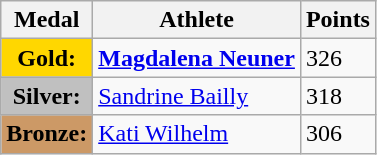<table class="wikitable">
<tr>
<th><strong>Medal</strong></th>
<th><strong>Athlete</strong></th>
<th><strong>Points</strong></th>
</tr>
<tr>
<td style="text-align:center;background-color:gold;"><strong>Gold:</strong></td>
<td> <strong><a href='#'>Magdalena Neuner</a></strong></td>
<td>326</td>
</tr>
<tr>
<td style="text-align:center;background-color:silver;"><strong>Silver:</strong></td>
<td> <a href='#'>Sandrine Bailly</a></td>
<td>318</td>
</tr>
<tr>
<td style="text-align:center;background-color:#CC9966;"><strong>Bronze:</strong></td>
<td> <a href='#'>Kati Wilhelm</a></td>
<td>306</td>
</tr>
</table>
